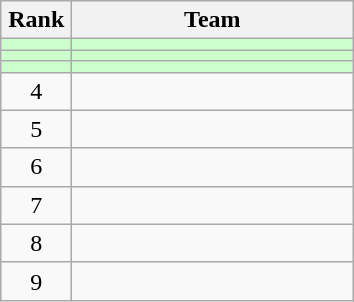<table class="wikitable" style="text-align: center;">
<tr>
<th width=40>Rank</th>
<th width=180>Team</th>
</tr>
<tr bgcolor=#CCFFCC>
<td></td>
<td align="left"></td>
</tr>
<tr bgcolor=#CCFFCC>
<td></td>
<td align="left"></td>
</tr>
<tr bgcolor=#CCFFCC>
<td></td>
<td align="left"></td>
</tr>
<tr>
<td>4</td>
<td align="left"></td>
</tr>
<tr -bgcolor=#CCFFCC>
<td>5</td>
<td align="left"></td>
</tr>
<tr>
<td>6</td>
<td align="left"></td>
</tr>
<tr>
<td>7</td>
<td align="left"></td>
</tr>
<tr>
<td>8</td>
<td align="left"></td>
</tr>
<tr>
<td>9</td>
<td align="left"></td>
</tr>
</table>
